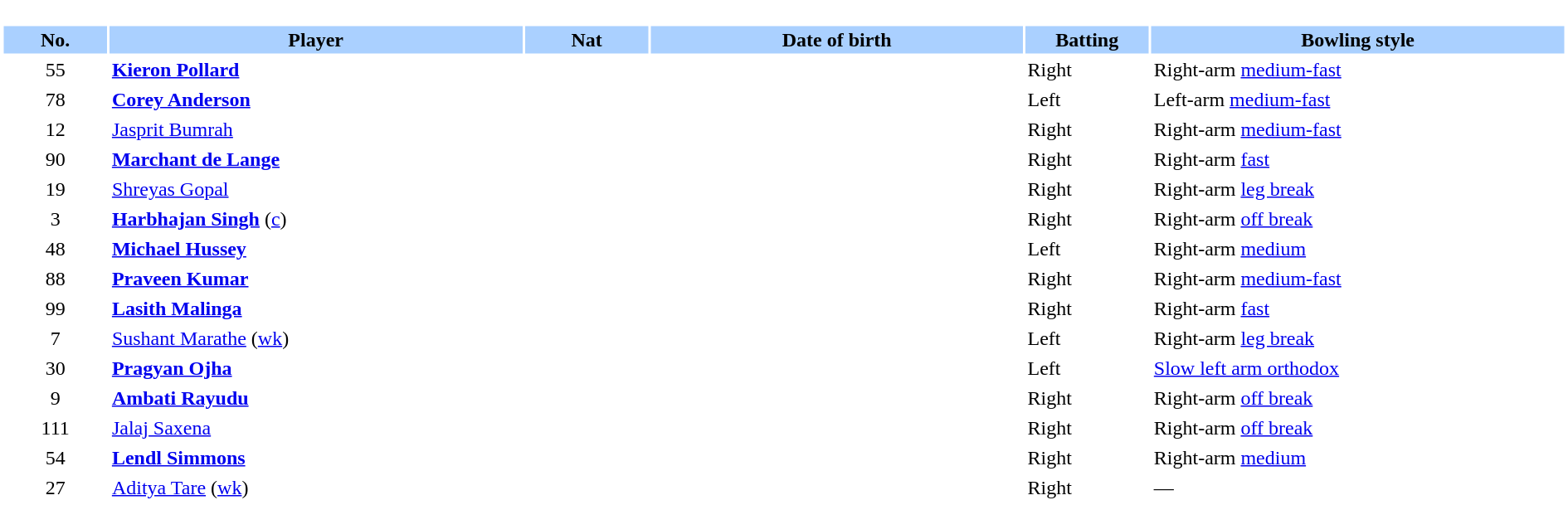<table border="0" style="width:100%;">
<tr>
<td style="vertical-align:top; background:#fff; width:90%;"><br><table border="0" cellspacing="2" cellpadding="2" style="width:100%;">
<tr style="background:#aad0ff;">
<th scope="col" style="width:5%;">No.</th>
<th scope="col" style="width:20%;">Player</th>
<th scope="col" style="width:6%;">Nat</th>
<th scope="col" style="width:18%;">Date of birth</th>
<th scope="col" style="width:6%;">Batting</th>
<th scope="col" style="width:20%;">Bowling style</th>
</tr>
<tr>
<td style="text-align:center">55</td>
<td><strong><a href='#'>Kieron Pollard</a></strong></td>
<td style="text-align:center"></td>
<td></td>
<td>Right</td>
<td>Right-arm <a href='#'>medium-fast</a></td>
</tr>
<tr>
<td style="text-align:center">78</td>
<td><strong><a href='#'>Corey Anderson</a></strong></td>
<td style="text-align:center"></td>
<td></td>
<td>Left</td>
<td>Left-arm <a href='#'>medium-fast</a></td>
</tr>
<tr>
<td style="text-align:center">12</td>
<td><a href='#'>Jasprit Bumrah</a></td>
<td style="text-align:center"></td>
<td></td>
<td>Right</td>
<td>Right-arm <a href='#'>medium-fast</a></td>
</tr>
<tr>
<td style="text-align:center">90</td>
<td><strong><a href='#'>Marchant de Lange</a></strong></td>
<td style="text-align:center"></td>
<td></td>
<td>Right</td>
<td>Right-arm <a href='#'>fast</a></td>
</tr>
<tr>
<td style="text-align:center">19</td>
<td><a href='#'>Shreyas Gopal</a></td>
<td style="text-align:center"></td>
<td></td>
<td>Right</td>
<td>Right-arm <a href='#'>leg break</a></td>
</tr>
<tr>
<td style="text-align:center">3</td>
<td><strong><a href='#'>Harbhajan Singh</a></strong> (<a href='#'>c</a>)</td>
<td style="text-align:center"></td>
<td></td>
<td>Right</td>
<td>Right-arm <a href='#'>off break</a></td>
</tr>
<tr>
<td style="text-align:center">48</td>
<td><strong><a href='#'>Michael Hussey</a></strong></td>
<td style="text-align:center"></td>
<td></td>
<td>Left</td>
<td>Right-arm <a href='#'>medium</a></td>
</tr>
<tr>
<td style="text-align:center">88</td>
<td><strong><a href='#'>Praveen Kumar</a></strong></td>
<td style="text-align:center"></td>
<td></td>
<td>Right</td>
<td>Right-arm <a href='#'>medium-fast</a></td>
</tr>
<tr>
<td style="text-align:center">99</td>
<td><strong><a href='#'>Lasith Malinga</a></strong></td>
<td style="text-align:center"></td>
<td></td>
<td>Right</td>
<td>Right-arm <a href='#'>fast</a></td>
</tr>
<tr>
<td style="text-align:center">7</td>
<td><a href='#'>Sushant Marathe</a>  (<a href='#'>wk</a>)</td>
<td style="text-align:center"></td>
<td></td>
<td>Left</td>
<td>Right-arm <a href='#'>leg break</a></td>
</tr>
<tr>
<td style="text-align:center">30</td>
<td><strong><a href='#'>Pragyan Ojha</a></strong></td>
<td style="text-align:center"></td>
<td></td>
<td>Left</td>
<td><a href='#'>Slow left arm orthodox</a></td>
</tr>
<tr>
<td style="text-align:center">9</td>
<td><strong><a href='#'>Ambati Rayudu</a></strong></td>
<td style="text-align:center"></td>
<td></td>
<td>Right</td>
<td>Right-arm <a href='#'>off break</a></td>
</tr>
<tr>
<td style="text-align:center">111</td>
<td><a href='#'>Jalaj Saxena</a></td>
<td style="text-align:center"></td>
<td></td>
<td>Right</td>
<td>Right-arm <a href='#'>off break</a></td>
</tr>
<tr>
<td style="text-align:center">54</td>
<td><strong><a href='#'>Lendl Simmons</a></strong></td>
<td style="text-align:center"></td>
<td></td>
<td>Right</td>
<td>Right-arm <a href='#'>medium</a></td>
</tr>
<tr>
<td style="text-align:center">27</td>
<td><a href='#'>Aditya Tare</a>  (<a href='#'>wk</a>)</td>
<td style="text-align:center"></td>
<td></td>
<td>Right</td>
<td>—</td>
</tr>
</table>
</td>
</tr>
</table>
